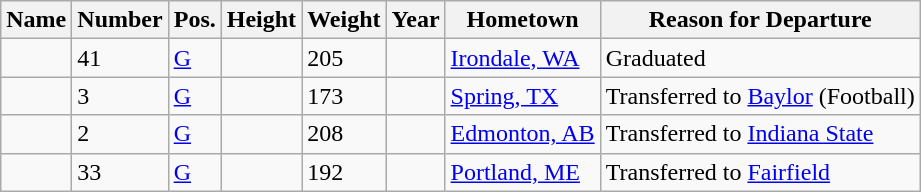<table class="wikitable sortable" border="1">
<tr>
<th>Name</th>
<th>Number</th>
<th>Pos.</th>
<th>Height</th>
<th>Weight</th>
<th>Year</th>
<th>Hometown</th>
<th class="unsortable">Reason for Departure</th>
</tr>
<tr>
<td></td>
<td>41</td>
<td><a href='#'>G</a></td>
<td></td>
<td>205</td>
<td></td>
<td><a href='#'>Irondale, WA</a></td>
<td>Graduated</td>
</tr>
<tr>
<td></td>
<td>3</td>
<td><a href='#'>G</a></td>
<td></td>
<td>173</td>
<td></td>
<td><a href='#'>Spring, TX</a></td>
<td>Transferred to <a href='#'>Baylor</a> (Football)</td>
</tr>
<tr>
<td></td>
<td>2</td>
<td><a href='#'>G</a></td>
<td></td>
<td>208</td>
<td></td>
<td><a href='#'>Edmonton, AB</a></td>
<td>Transferred to <a href='#'>Indiana State</a></td>
</tr>
<tr>
<td></td>
<td>33</td>
<td><a href='#'>G</a></td>
<td></td>
<td>192</td>
<td></td>
<td><a href='#'>Portland, ME</a></td>
<td>Transferred to <a href='#'>Fairfield</a></td>
</tr>
</table>
